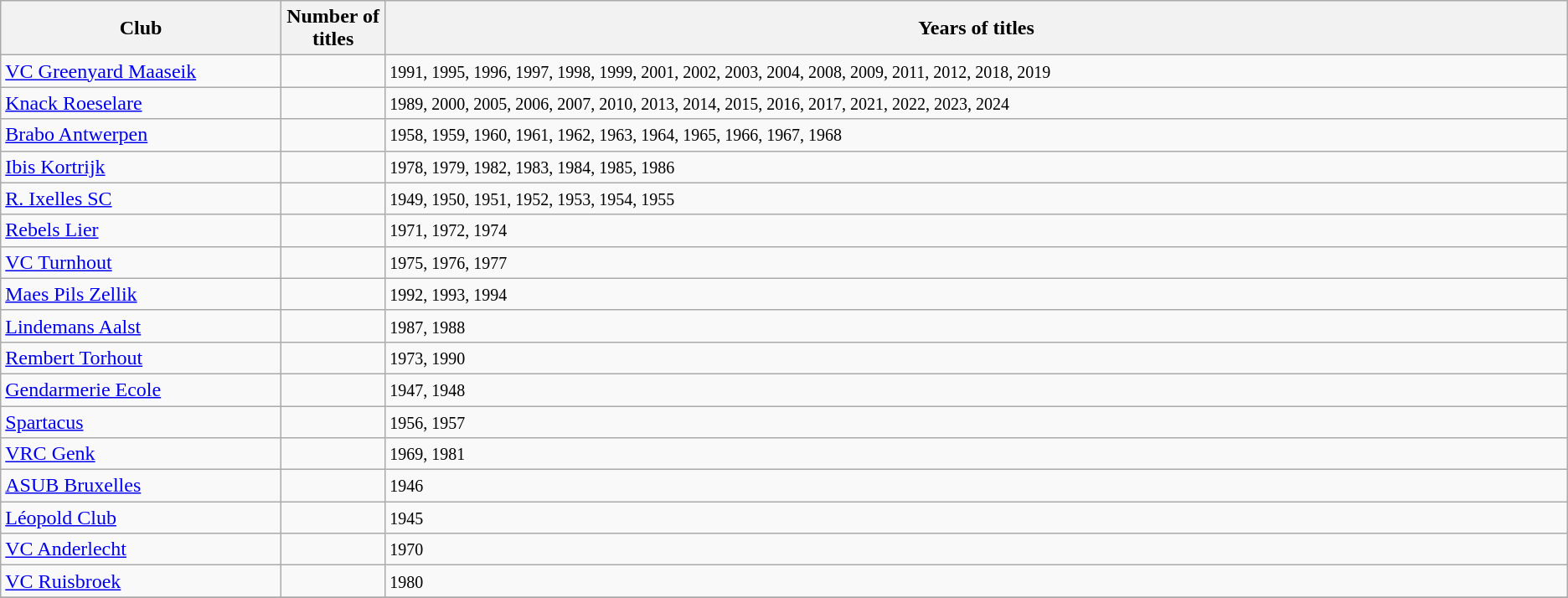<table class="wikitable">
<tr>
<th width=7%>Club</th>
<th width=1%>Number of titles</th>
<th width=30%>Years of titles</th>
</tr>
<tr>
<td><a href='#'>VC Greenyard Maaseik</a></td>
<td></td>
<td><small> 1991, 1995, 1996, 1997, 1998, 1999, 2001, 2002, 2003, 2004, 2008, 2009, 2011, 2012, 2018, 2019 </small></td>
</tr>
<tr>
<td><a href='#'>Knack Roeselare</a></td>
<td></td>
<td><small> 1989, 2000, 2005, 2006, 2007, 2010, 2013, 2014, 2015, 2016, 2017, 2021, 2022, 2023, 2024 </small></td>
</tr>
<tr>
<td><a href='#'>Brabo Antwerpen</a></td>
<td></td>
<td><small> 1958, 1959, 1960, 1961, 1962, 1963, 1964, 1965, 1966, 1967, 1968 </small></td>
</tr>
<tr>
<td><a href='#'>Ibis Kortrijk</a></td>
<td></td>
<td><small> 1978, 1979, 1982, 1983, 1984, 1985, 1986 </small></td>
</tr>
<tr>
<td><a href='#'>R. Ixelles SC</a></td>
<td></td>
<td><small> 1949, 1950, 1951, 1952, 1953, 1954, 1955 </small></td>
</tr>
<tr>
<td><a href='#'>Rebels Lier</a></td>
<td></td>
<td><small> 1971, 1972, 1974 </small></td>
</tr>
<tr>
<td><a href='#'>VC Turnhout</a></td>
<td></td>
<td><small> 1975, 1976, 1977 </small></td>
</tr>
<tr>
<td><a href='#'>Maes Pils Zellik</a></td>
<td></td>
<td><small> 1992, 1993, 1994 </small></td>
</tr>
<tr>
<td><a href='#'>Lindemans Aalst</a></td>
<td></td>
<td><small> 1987, 1988 </small></td>
</tr>
<tr>
<td><a href='#'>Rembert Torhout</a></td>
<td></td>
<td><small> 1973, 1990 </small></td>
</tr>
<tr>
<td><a href='#'>Gendarmerie Ecole</a></td>
<td></td>
<td><small> 1947, 1948 </small></td>
</tr>
<tr>
<td><a href='#'>Spartacus</a></td>
<td></td>
<td><small> 1956, 1957 </small></td>
</tr>
<tr>
<td><a href='#'>VRC Genk</a></td>
<td></td>
<td><small> 1969, 1981 </small></td>
</tr>
<tr>
<td><a href='#'>ASUB Bruxelles</a></td>
<td></td>
<td><small> 1946 </small></td>
</tr>
<tr>
<td><a href='#'>Léopold Club</a></td>
<td></td>
<td><small> 1945 </small></td>
</tr>
<tr>
<td><a href='#'>VC Anderlecht</a></td>
<td></td>
<td><small> 1970 </small></td>
</tr>
<tr>
<td><a href='#'>VC Ruisbroek</a></td>
<td></td>
<td><small> 1980 </small></td>
</tr>
<tr>
</tr>
</table>
